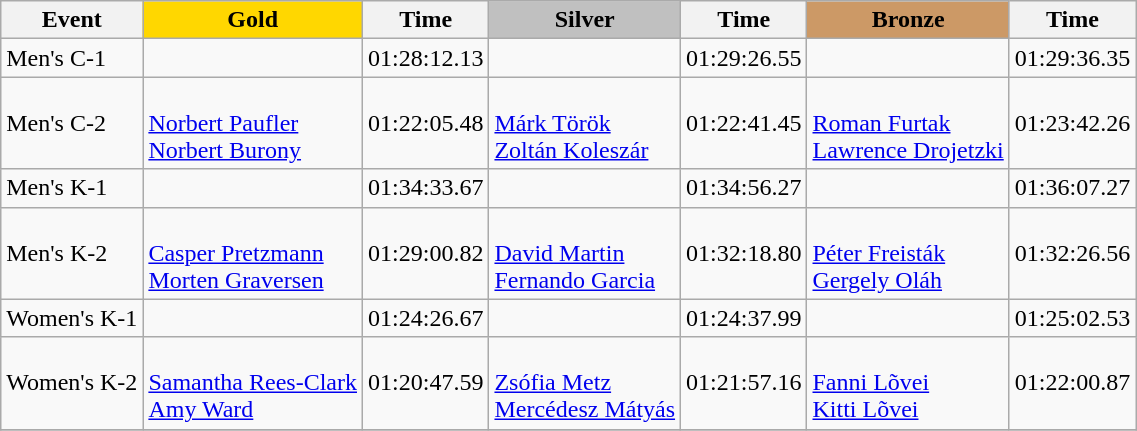<table class="wikitable">
<tr>
<th>Event</th>
<td align=center bgcolor="gold"><strong>Gold</strong></td>
<th>Time</th>
<td align=center bgcolor="silver"><strong>Silver</strong></td>
<th>Time</th>
<td align=center bgcolor="CC9966"><strong>Bronze</strong></td>
<th>Time</th>
</tr>
<tr>
<td>Men's C-1</td>
<td></td>
<td>01:28:12.13</td>
<td></td>
<td>01:29:26.55</td>
<td></td>
<td>01:29:36.35</td>
</tr>
<tr>
<td>Men's C-2</td>
<td><br><a href='#'>Norbert Paufler</a><br><a href='#'>Norbert Burony</a></td>
<td>01:22:05.48</td>
<td><br><a href='#'>Márk Török</a><br><a href='#'>Zoltán Koleszár</a></td>
<td>01:22:41.45</td>
<td><br><a href='#'>Roman Furtak</a><br><a href='#'>Lawrence Drojetzki</a></td>
<td>01:23:42.26</td>
</tr>
<tr>
<td>Men's K-1</td>
<td></td>
<td>01:34:33.67</td>
<td></td>
<td>01:34:56.27</td>
<td></td>
<td>01:36:07.27</td>
</tr>
<tr>
<td>Men's K-2</td>
<td><br><a href='#'>Casper Pretzmann</a><br><a href='#'>Morten Graversen</a></td>
<td>01:29:00.82</td>
<td><br><a href='#'>David Martin</a><br><a href='#'>Fernando Garcia</a></td>
<td>01:32:18.80</td>
<td><br><a href='#'>Péter Freisták</a><br><a href='#'>Gergely Oláh</a></td>
<td>01:32:26.56</td>
</tr>
<tr>
<td>Women's K-1</td>
<td></td>
<td>01:24:26.67</td>
<td></td>
<td>01:24:37.99</td>
<td></td>
<td>01:25:02.53</td>
</tr>
<tr>
<td>Women's K-2</td>
<td><br><a href='#'>Samantha Rees-Clark</a><br><a href='#'>Amy Ward</a></td>
<td>01:20:47.59</td>
<td><br><a href='#'>Zsófia Metz</a><br><a href='#'>Mercédesz Mátyás</a></td>
<td>01:21:57.16</td>
<td><br><a href='#'>Fanni Lõvei</a><br><a href='#'>Kitti Lõvei</a></td>
<td>01:22:00.87</td>
</tr>
<tr>
</tr>
</table>
